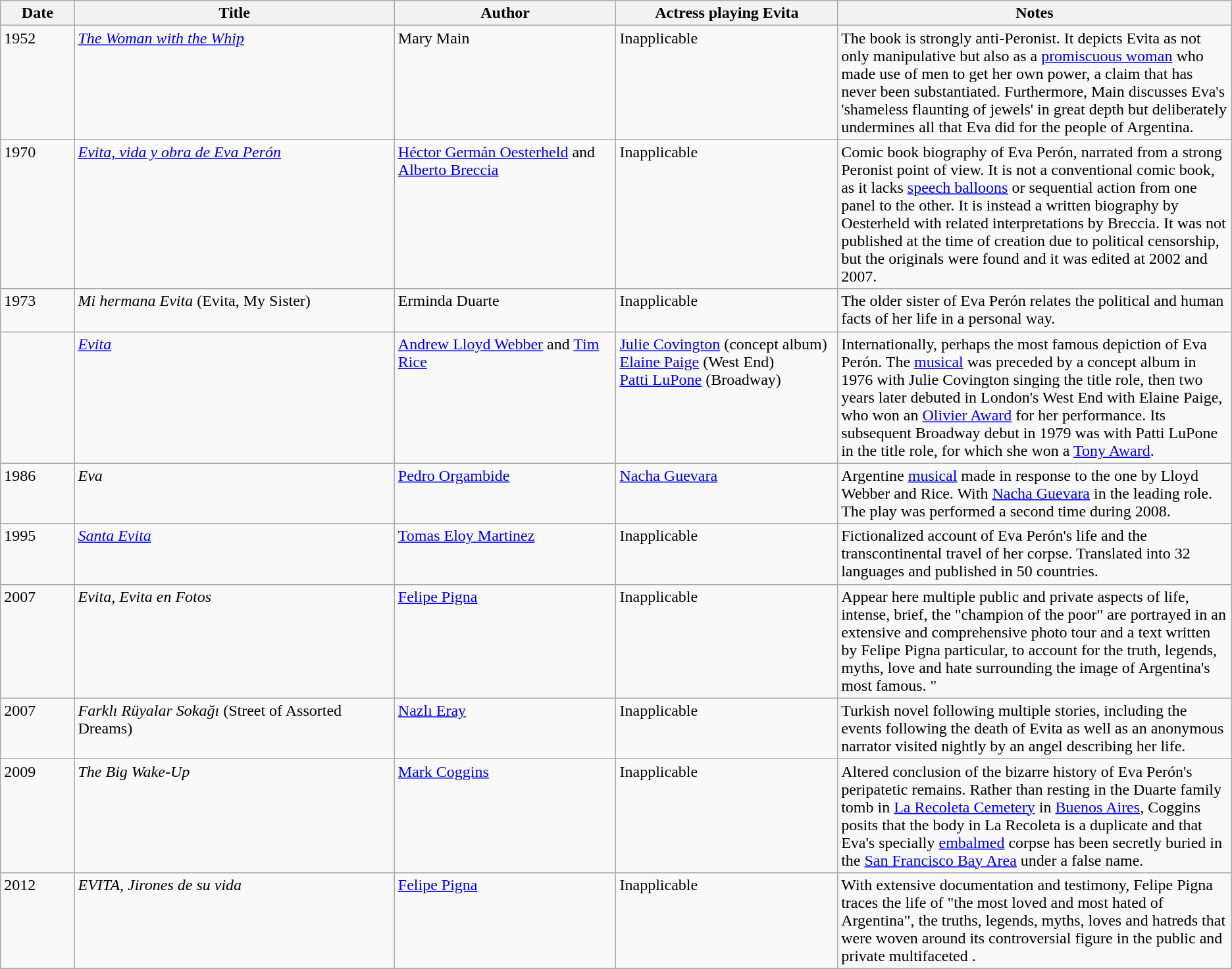<table class="wikitable sortable">
<tr>
<th width="6%">Date</th>
<th width="26%">Title</th>
<th width="18%">Author</th>
<th width="18%">Actress playing Evita</th>
<th width="50%">Notes</th>
</tr>
<tr valign="top">
<td>1952</td>
<td><em><a href='#'>The Woman with the Whip</a></em></td>
<td>Mary Main</td>
<td>Inapplicable</td>
<td>The book is strongly anti-Peronist. It depicts Evita as not only manipulative but also as a <a href='#'>promiscuous woman</a> who made use of men to get her own power, a claim that has never been substantiated. Furthermore, Main discusses Eva's 'shameless flaunting of jewels' in great depth but deliberately undermines all that Eva did for the people of Argentina.</td>
</tr>
<tr valign="top">
<td>1970</td>
<td><em><a href='#'>Evita, vida y obra de Eva Perón</a></em></td>
<td><a href='#'>Héctor Germán Oesterheld</a> and <a href='#'>Alberto Breccia</a></td>
<td>Inapplicable</td>
<td>Comic book biography of Eva Perón, narrated from a strong Peronist point of view. It is not a conventional comic book, as it lacks <a href='#'>speech balloons</a> or sequential action from one panel to the other. It is instead a written biography by Oesterheld with related interpretations by Breccia. It was not published at the time of creation due to political censorship, but the originals were found and it was edited at 2002 and 2007.</td>
</tr>
<tr valign="top">
<td>1973</td>
<td><em>Mi hermana Evita</em> (Evita, My Sister)</td>
<td>Erminda Duarte</td>
<td>Inapplicable</td>
<td>The older sister of Eva Perón relates the political and human facts of her life in a personal way.</td>
</tr>
<tr valign="top">
<td> </td>
<td><em><a href='#'>Evita</a></em></td>
<td><a href='#'>Andrew Lloyd Webber</a> and <a href='#'>Tim Rice</a></td>
<td><a href='#'>Julie Covington</a> (concept album)<br><a href='#'>Elaine Paige</a> (West End)<br><a href='#'>Patti LuPone</a> (Broadway)</td>
<td>Internationally, perhaps the most famous depiction of Eva Perón. The <a href='#'>musical</a> was preceded by a concept album in 1976 with Julie Covington singing the title role, then two years later debuted in London's West End with Elaine Paige, who won an <a href='#'>Olivier Award</a> for her performance. Its subsequent Broadway debut in 1979 was with Patti LuPone in the title role, for which she won a <a href='#'>Tony Award</a>.</td>
</tr>
<tr valign="top">
<td>1986</td>
<td><em>Eva</em></td>
<td><a href='#'>Pedro Orgambide</a></td>
<td><a href='#'>Nacha Guevara</a></td>
<td>Argentine <a href='#'>musical</a> made in response to the one by Lloyd Webber and Rice. With <a href='#'>Nacha Guevara</a> in the leading role. The play was performed a second time during 2008.</td>
</tr>
<tr valign="top">
<td>1995</td>
<td><em><a href='#'>Santa Evita</a></em></td>
<td><a href='#'>Tomas Eloy Martinez</a></td>
<td>Inapplicable</td>
<td>Fictionalized account of Eva Perón's life and the transcontinental travel of her corpse. Translated into 32 languages and published in 50 countries.</td>
</tr>
<tr valign="top">
<td>2007</td>
<td><em>Evita, Evita en Fotos</em></td>
<td><a href='#'>Felipe Pigna</a></td>
<td>Inapplicable</td>
<td>Appear here multiple public and private aspects of life, intense, brief, the "champion of the poor" are portrayed in an extensive and comprehensive photo tour and a text written by Felipe Pigna particular, to account for the truth, legends, myths, love and hate surrounding the image of Argentina's most famous. "</td>
</tr>
<tr valign="top">
<td>2007</td>
<td><em>Farklı Rüyalar Sokağı</em> (Street of Assorted Dreams)</td>
<td><a href='#'>Nazlı Eray</a></td>
<td>Inapplicable</td>
<td>Turkish novel following multiple stories, including the events following the death of Evita as well as an anonymous narrator visited nightly by an angel describing her life.</td>
</tr>
<tr valign="top">
<td>2009</td>
<td><em>The Big Wake-Up</em></td>
<td><a href='#'>Mark Coggins</a></td>
<td>Inapplicable</td>
<td>Altered conclusion of the bizarre history of Eva Perón's peripatetic remains. Rather than resting in the Duarte family tomb in <a href='#'>La Recoleta Cemetery</a> in <a href='#'>Buenos Aires</a>, Coggins posits that the body in La Recoleta is a duplicate and that Eva's specially <a href='#'>embalmed</a> corpse has been secretly buried in the <a href='#'>San Francisco Bay Area</a> under a false name.  </td>
</tr>
<tr valign="top">
<td>2012</td>
<td><em>EVITA, Jirones de su vida</em></td>
<td><a href='#'>Felipe Pigna</a></td>
<td>Inapplicable</td>
<td>With extensive documentation and testimony, Felipe Pigna traces the life of "the most loved and most hated of Argentina", the truths, legends, myths, loves and hatreds that were woven around its controversial figure in the public and private multifaceted .</td>
</tr>
</table>
